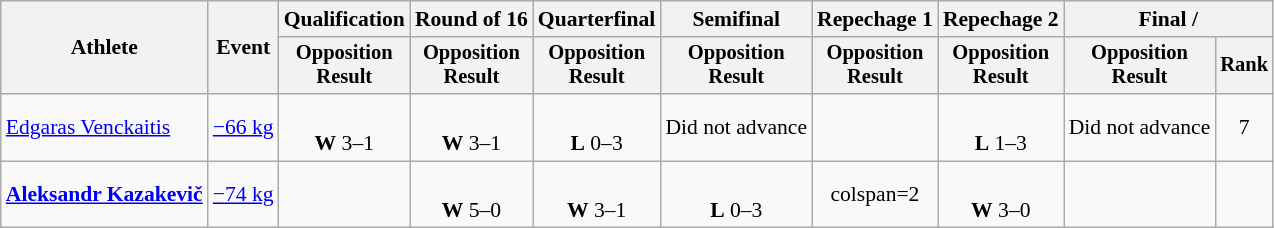<table class="wikitable" style="font-size:90%">
<tr>
<th rowspan="2">Athlete</th>
<th rowspan="2">Event</th>
<th>Qualification</th>
<th>Round of 16</th>
<th>Quarterfinal</th>
<th>Semifinal</th>
<th>Repechage 1</th>
<th>Repechage 2</th>
<th colspan=2>Final / </th>
</tr>
<tr style="font-size: 95%">
<th>Opposition<br>Result</th>
<th>Opposition<br>Result</th>
<th>Opposition<br>Result</th>
<th>Opposition<br>Result</th>
<th>Opposition<br>Result</th>
<th>Opposition<br>Result</th>
<th>Opposition<br>Result</th>
<th>Rank</th>
</tr>
<tr align=center>
<td align=left><a href='#'>Edgaras Venckaitis</a></td>
<td align=left><a href='#'>−66 kg</a></td>
<td><br><strong>W</strong> 3–1 <sup></sup></td>
<td><br><strong>W</strong> 3–1 <sup></sup></td>
<td><br><strong>L</strong> 0–3 <sup></sup></td>
<td>Did not advance</td>
<td></td>
<td><br><strong>L</strong> 1–3 <sup></sup></td>
<td>Did not advance</td>
<td>7</td>
</tr>
<tr align=center>
<td align=left><strong><a href='#'>Aleksandr Kazakevič</a></strong></td>
<td align=left><a href='#'>−74 kg</a></td>
<td></td>
<td><br><strong>W</strong> 5–0 <sup></sup></td>
<td><br><strong>W</strong> 3–1 <sup></sup></td>
<td><br><strong>L</strong> 0–3 <sup></sup></td>
<td>colspan=2 </td>
<td><br><strong>W</strong> 3–0 <sup></sup></td>
<td></td>
</tr>
</table>
